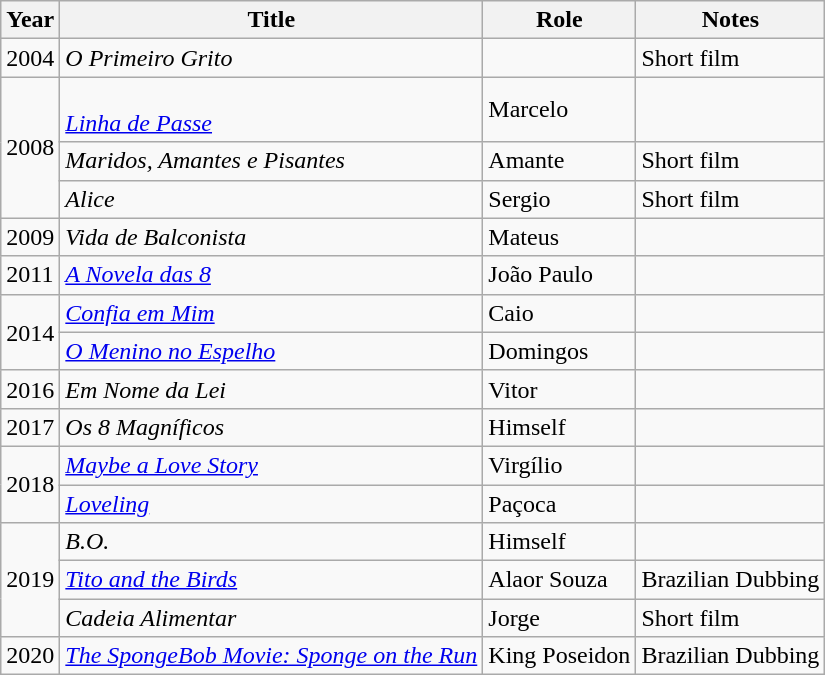<table class="wikitable plainrowheaders sortable">
<tr>
<th>Year</th>
<th>Title</th>
<th>Role</th>
<th class="unsortable">Notes</th>
</tr>
<tr>
<td>2004</td>
<td><em>O Primeiro Grito</em></td>
<td></td>
<td>Short film</td>
</tr>
<tr>
<td rowspan="3">2008</td>
<td><br><em><a href='#'>Linha de Passe</a></em></td>
<td>Marcelo</td>
<td></td>
</tr>
<tr>
<td><em>Maridos, Amantes e Pisantes</em></td>
<td>Amante</td>
<td>Short film</td>
</tr>
<tr>
<td><em>Alice</em></td>
<td>Sergio</td>
<td>Short film</td>
</tr>
<tr>
<td>2009</td>
<td><em>Vida de Balconista</em></td>
<td>Mateus</td>
<td></td>
</tr>
<tr>
<td>2011</td>
<td><em><a href='#'>A Novela das 8</a></em></td>
<td>João Paulo</td>
<td></td>
</tr>
<tr>
<td rowspan="2">2014</td>
<td><em><a href='#'>Confia em Mim</a></em></td>
<td>Caio</td>
<td></td>
</tr>
<tr>
<td><em><a href='#'>O Menino no Espelho</a></em></td>
<td>Domingos</td>
<td></td>
</tr>
<tr>
<td>2016</td>
<td><em>Em Nome da Lei</em></td>
<td>Vitor</td>
<td></td>
</tr>
<tr>
<td>2017</td>
<td><em>Os 8 Magníficos</em></td>
<td>Himself</td>
<td></td>
</tr>
<tr>
<td rowspan="2">2018</td>
<td><em><a href='#'>Maybe a Love Story</a></em></td>
<td>Virgílio</td>
<td></td>
</tr>
<tr>
<td><em><a href='#'>Loveling</a></em></td>
<td>Paçoca</td>
<td></td>
</tr>
<tr>
<td rowspan="3">2019</td>
<td><em>B.O.</em></td>
<td>Himself</td>
<td></td>
</tr>
<tr>
<td><em><a href='#'>Tito and the Birds</a></em></td>
<td>Alaor Souza</td>
<td>Brazilian Dubbing</td>
</tr>
<tr>
<td><em>Cadeia Alimentar</em></td>
<td>Jorge</td>
<td>Short film</td>
</tr>
<tr>
<td>2020</td>
<td><em><a href='#'>The SpongeBob Movie: Sponge on the Run</a></em></td>
<td>King Poseidon</td>
<td>Brazilian Dubbing</td>
</tr>
</table>
